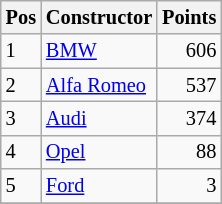<table class="wikitable"   style="font-size:   85%;">
<tr>
<th>Pos</th>
<th>Constructor</th>
<th>Points</th>
</tr>
<tr>
<td>1</td>
<td> <a href='#'>BMW</a></td>
<td align="right">606</td>
</tr>
<tr>
<td>2</td>
<td> <a href='#'>Alfa Romeo</a></td>
<td align="right">537</td>
</tr>
<tr>
<td>3</td>
<td> <a href='#'>Audi</a></td>
<td align="right">374</td>
</tr>
<tr>
<td>4</td>
<td> <a href='#'>Opel</a></td>
<td align="right">88</td>
</tr>
<tr>
<td>5</td>
<td> <a href='#'>Ford</a></td>
<td align="right">3</td>
</tr>
<tr>
</tr>
</table>
